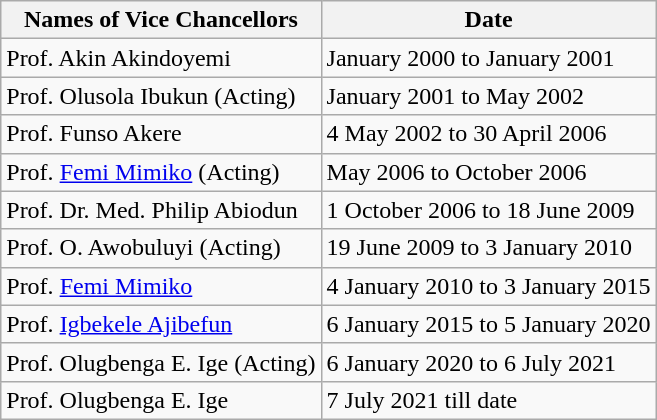<table class="wikitable">
<tr>
<th>Names of Vice Chancellors</th>
<th>Date</th>
</tr>
<tr>
<td>Prof. Akin Akindoyemi</td>
<td>January 2000 to January 2001</td>
</tr>
<tr>
<td>Prof. Olusola Ibukun (Acting)</td>
<td>January 2001 to May 2002</td>
</tr>
<tr>
<td>Prof. Funso Akere</td>
<td>4 May 2002 to 30 April 2006</td>
</tr>
<tr>
<td>Prof. <a href='#'>Femi Mimiko</a> (Acting)</td>
<td>May 2006 to October 2006</td>
</tr>
<tr>
<td>Prof. Dr. Med. Philip Abiodun</td>
<td>1 October 2006  to 18 June 2009</td>
</tr>
<tr>
<td>Prof. O. Awobuluyi (Acting)</td>
<td>19 June 2009  to 3 January 2010</td>
</tr>
<tr>
<td>Prof. <a href='#'>Femi Mimiko</a></td>
<td>4 January 2010 to 3 January 2015</td>
</tr>
<tr>
<td>Prof. <a href='#'>Igbekele Ajibefun</a></td>
<td>6 January 2015 to 5 January  2020</td>
</tr>
<tr>
<td>Prof. Olugbenga E. Ige (Acting)</td>
<td>6 January 2020 to 6 July 2021</td>
</tr>
<tr>
<td>Prof. Olugbenga E. Ige</td>
<td>7  July 2021 till date</td>
</tr>
</table>
